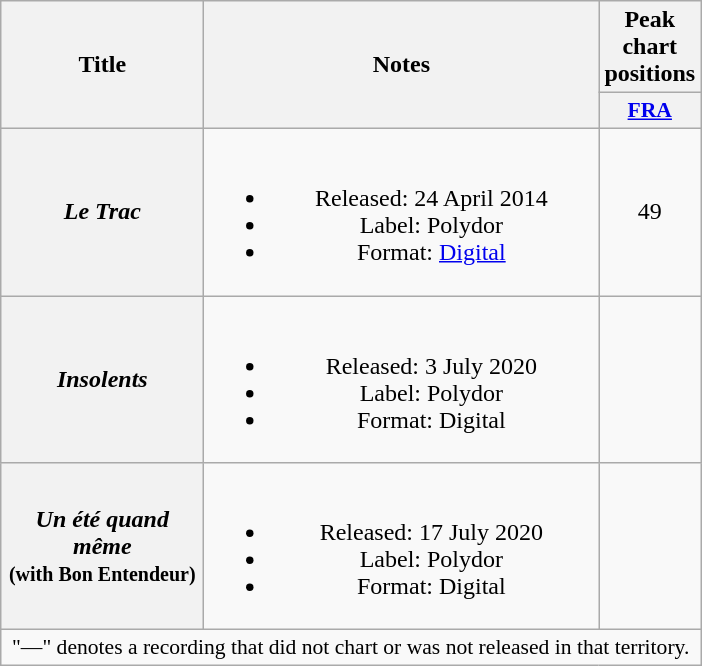<table class="wikitable plainrowheaders" style="text-align:center;" border="1">
<tr>
<th rowspan="2" scope="col" style="width:8em;">Title</th>
<th rowspan="2" scope="col" style="width:16em;">Notes</th>
<th scope="col">Peak chart positions</th>
</tr>
<tr>
<th scope="col" style="width:2.2em;font-size:90%;"><a href='#'>FRA</a></th>
</tr>
<tr>
<th scope="row"><em>Le Trac</em></th>
<td><br><ul><li>Released: 24 April 2014</li><li>Label: Polydor</li><li>Format: <a href='#'>Digital</a></li></ul></td>
<td>49</td>
</tr>
<tr>
<th scope="row"><em>Insolents</em></th>
<td><br><ul><li>Released: 3 July 2020</li><li>Label: Polydor</li><li>Format: Digital</li></ul></td>
<td></td>
</tr>
<tr>
<th scope="row"><em>Un été quand même</em><br><small>(with Bon Entendeur)</small></th>
<td><br><ul><li>Released: 17 July 2020</li><li>Label: Polydor</li><li>Format: Digital</li></ul></td>
<td></td>
</tr>
<tr>
<td colspan="3" style="font-size:90%">"—" denotes a recording that did not chart or was not released in that territory.</td>
</tr>
</table>
